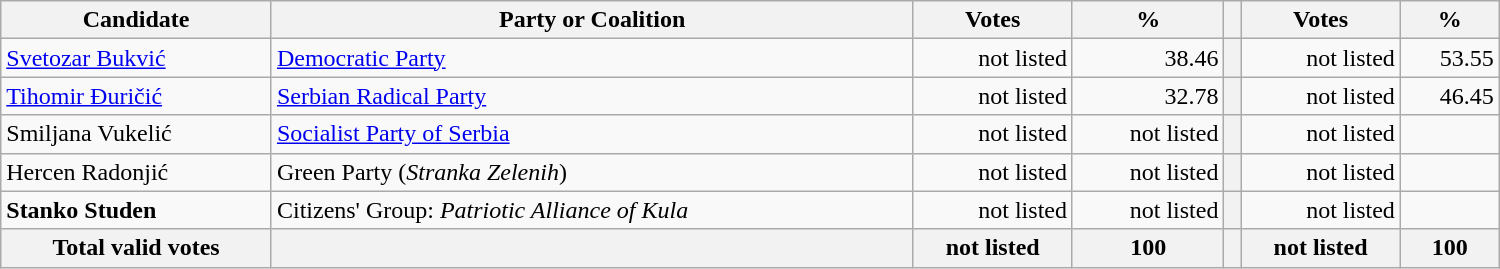<table style="width:1000px;" class="wikitable">
<tr>
<th>Candidate</th>
<th>Party or Coalition</th>
<th>Votes</th>
<th>%</th>
<th></th>
<th>Votes</th>
<th>%</th>
</tr>
<tr>
<td align="left"><a href='#'>Svetozar Bukvić</a></td>
<td align="left"><a href='#'>Democratic Party</a></td>
<td align="right">not listed</td>
<td align="right">38.46</td>
<th align="left"></th>
<td align="right">not listed</td>
<td align="right">53.55</td>
</tr>
<tr>
<td align="left"><a href='#'>Tihomir Đuričić</a></td>
<td align="left"><a href='#'>Serbian Radical Party</a></td>
<td align="right">not listed</td>
<td align="right">32.78</td>
<th align="left"></th>
<td align="right">not listed</td>
<td align="right">46.45</td>
</tr>
<tr>
<td align="left">Smiljana Vukelić</td>
<td align="left"><a href='#'>Socialist Party of Serbia</a></td>
<td align="right">not listed</td>
<td align="right">not listed</td>
<th align="left"></th>
<td align="right">not listed</td>
<td align="right"></td>
</tr>
<tr>
<td align="left">Hercen Radonjić</td>
<td align="left">Green Party (<em>Stranka Zelenih</em>)</td>
<td align="right">not listed</td>
<td align="right">not listed</td>
<th align="left"></th>
<td align="right">not listed</td>
<td align="right"></td>
</tr>
<tr>
<td align="left"><strong>Stanko Studen</strong></td>
<td align="left">Citizens' Group: <em>Patriotic Alliance of Kula</em></td>
<td align="right">not listed</td>
<td align="right">not listed</td>
<th align="left"></th>
<td align="right">not listed</td>
<td align="right"></td>
</tr>
<tr>
<th align="left">Total valid votes</th>
<th align="left"></th>
<th align="right">not listed</th>
<th align="right">100</th>
<th align="left"></th>
<th align="right">not listed</th>
<th align="right">100</th>
</tr>
</table>
